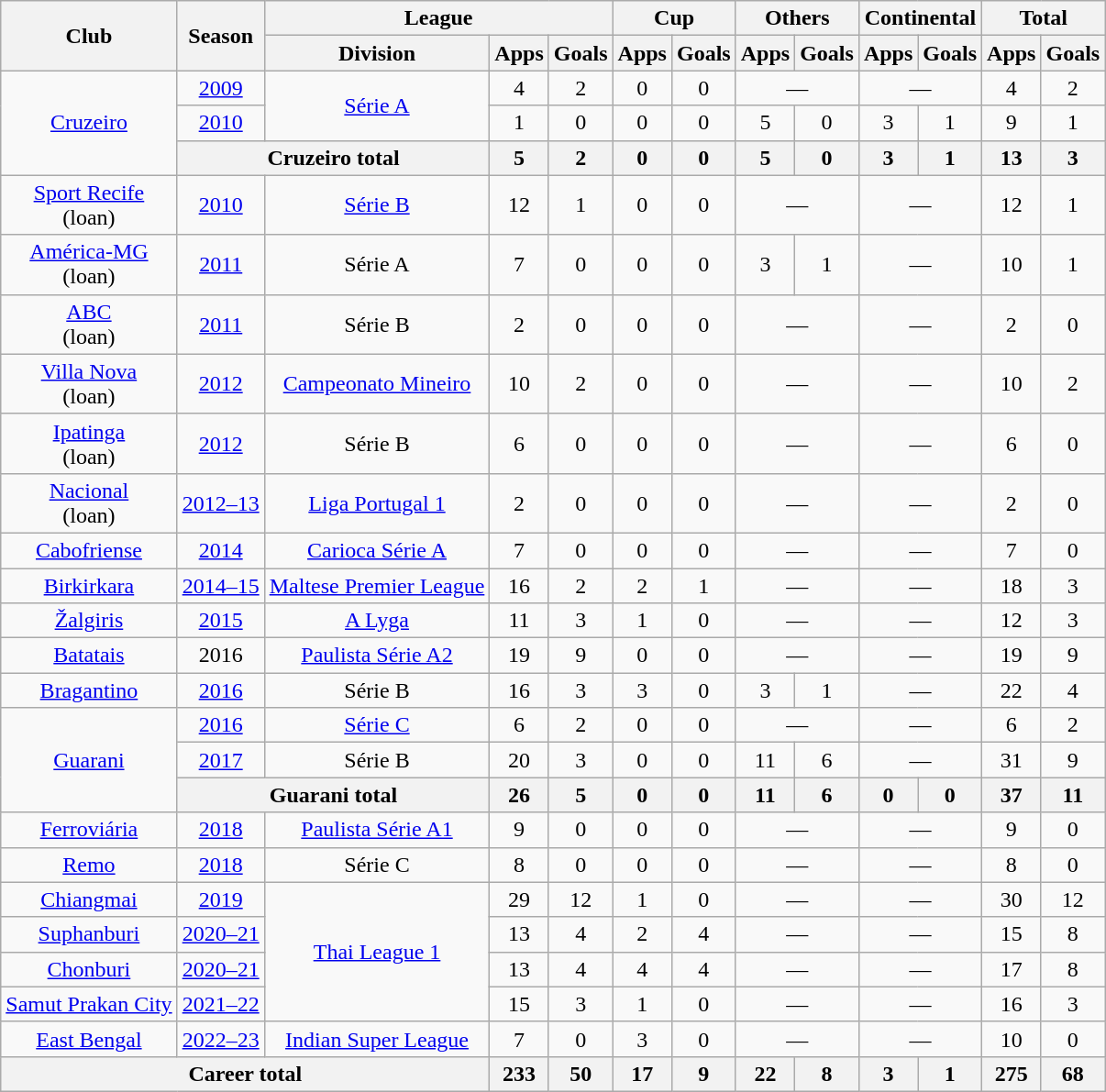<table class="wikitable" style="text-align: center;">
<tr>
<th rowspan="2">Club</th>
<th rowspan="2">Season</th>
<th colspan="3">League</th>
<th colspan="2">Cup</th>
<th colspan="2">Others</th>
<th colspan="2">Continental</th>
<th colspan="2">Total</th>
</tr>
<tr>
<th>Division</th>
<th>Apps</th>
<th>Goals</th>
<th>Apps</th>
<th>Goals</th>
<th>Apps</th>
<th>Goals</th>
<th>Apps</th>
<th>Goals</th>
<th>Apps</th>
<th>Goals</th>
</tr>
<tr>
<td rowspan="3"><a href='#'>Cruzeiro</a></td>
<td><a href='#'>2009</a></td>
<td rowspan="2"><a href='#'>Série A</a></td>
<td>4</td>
<td>2</td>
<td>0</td>
<td>0</td>
<td colspan="2">—</td>
<td colspan="2">—</td>
<td>4</td>
<td>2</td>
</tr>
<tr>
<td><a href='#'>2010</a></td>
<td>1</td>
<td>0</td>
<td>0</td>
<td>0</td>
<td>5</td>
<td>0</td>
<td>3</td>
<td>1</td>
<td>9</td>
<td>1</td>
</tr>
<tr>
<th colspan="2">Cruzeiro total</th>
<th>5</th>
<th>2</th>
<th>0</th>
<th>0</th>
<th>5</th>
<th>0</th>
<th>3</th>
<th>1</th>
<th>13</th>
<th>3</th>
</tr>
<tr>
<td rowspan="1"><a href='#'>Sport Recife</a> <br>(loan)</td>
<td><a href='#'>2010</a></td>
<td rowspan="1"><a href='#'>Série B</a></td>
<td>12</td>
<td>1</td>
<td>0</td>
<td>0</td>
<td colspan="2">—</td>
<td colspan="2">—</td>
<td>12</td>
<td>1</td>
</tr>
<tr>
<td rowspan="1"><a href='#'>América-MG</a> <br>(loan)</td>
<td><a href='#'>2011</a></td>
<td rowspan="1">Série A</td>
<td>7</td>
<td>0</td>
<td>0</td>
<td>0</td>
<td>3</td>
<td>1</td>
<td colspan="2">—</td>
<td>10</td>
<td>1</td>
</tr>
<tr>
<td rowspan="1"><a href='#'>ABC</a> <br>(loan)</td>
<td><a href='#'>2011</a></td>
<td rowspan="1">Série B</td>
<td>2</td>
<td>0</td>
<td>0</td>
<td>0</td>
<td colspan="2">—</td>
<td colspan="2">—</td>
<td>2</td>
<td>0</td>
</tr>
<tr>
<td rowspan="1"><a href='#'>Villa Nova</a> <br>(loan)</td>
<td><a href='#'>2012</a></td>
<td rowspan="1"><a href='#'>Campeonato Mineiro</a></td>
<td>10</td>
<td>2</td>
<td>0</td>
<td>0</td>
<td colspan="2">—</td>
<td colspan="2">—</td>
<td>10</td>
<td>2</td>
</tr>
<tr>
<td rowspan="1"><a href='#'>Ipatinga</a> <br>(loan)</td>
<td><a href='#'>2012</a></td>
<td rowspan="1">Série B</td>
<td>6</td>
<td>0</td>
<td>0</td>
<td>0</td>
<td colspan="2">—</td>
<td colspan="2">—</td>
<td>6</td>
<td>0</td>
</tr>
<tr>
<td rowspan="1"><a href='#'>Nacional</a> <br>(loan)</td>
<td><a href='#'>2012–13</a></td>
<td rowspan="1"><a href='#'>Liga Portugal 1</a></td>
<td>2</td>
<td>0</td>
<td>0</td>
<td>0</td>
<td colspan="2">—</td>
<td colspan="2">—</td>
<td>2</td>
<td>0</td>
</tr>
<tr>
<td rowspan="1"><a href='#'>Cabofriense</a></td>
<td><a href='#'>2014</a></td>
<td rowspan="1"><a href='#'>Carioca Série A</a></td>
<td>7</td>
<td>0</td>
<td>0</td>
<td>0</td>
<td colspan="2">—</td>
<td colspan="2">—</td>
<td>7</td>
<td>0</td>
</tr>
<tr>
<td rowspan="1"><a href='#'>Birkirkara</a></td>
<td><a href='#'>2014–15</a></td>
<td rowspan="1"><a href='#'>Maltese Premier League</a></td>
<td>16</td>
<td>2</td>
<td>2</td>
<td>1</td>
<td colspan="2">—</td>
<td colspan="2">—</td>
<td>18</td>
<td>3</td>
</tr>
<tr>
<td rowspan="1"><a href='#'>Žalgiris</a></td>
<td><a href='#'>2015</a></td>
<td rowspan="1"><a href='#'>A Lyga</a></td>
<td>11</td>
<td>3</td>
<td>1</td>
<td>0</td>
<td colspan="2">—</td>
<td colspan="2">—</td>
<td>12</td>
<td>3</td>
</tr>
<tr>
<td rowspan="1"><a href='#'>Batatais</a></td>
<td>2016</td>
<td rowspan="1"><a href='#'>Paulista Série A2</a></td>
<td>19</td>
<td>9</td>
<td>0</td>
<td>0</td>
<td colspan="2">—</td>
<td colspan="2">—</td>
<td>19</td>
<td>9</td>
</tr>
<tr>
<td rowspan="1"><a href='#'>Bragantino</a></td>
<td><a href='#'>2016</a></td>
<td rowspan="1">Série B</td>
<td>16</td>
<td>3</td>
<td>3</td>
<td>0</td>
<td>3</td>
<td>1</td>
<td colspan="2">—</td>
<td>22</td>
<td>4</td>
</tr>
<tr>
<td rowspan="3"><a href='#'>Guarani</a></td>
<td><a href='#'>2016</a></td>
<td rowspan="1"><a href='#'>Série C</a></td>
<td>6</td>
<td>2</td>
<td>0</td>
<td>0</td>
<td colspan="2">—</td>
<td colspan="2">—</td>
<td>6</td>
<td>2</td>
</tr>
<tr>
<td><a href='#'>2017</a></td>
<td rowspan="1">Série B</td>
<td>20</td>
<td>3</td>
<td>0</td>
<td>0</td>
<td>11</td>
<td>6</td>
<td colspan="2">—</td>
<td>31</td>
<td>9</td>
</tr>
<tr>
<th colspan="2">Guarani total</th>
<th>26</th>
<th>5</th>
<th>0</th>
<th>0</th>
<th>11</th>
<th>6</th>
<th>0</th>
<th>0</th>
<th>37</th>
<th>11</th>
</tr>
<tr>
<td rowspan="1"><a href='#'>Ferroviária</a></td>
<td><a href='#'>2018</a></td>
<td rowspan="1"><a href='#'>Paulista Série A1</a></td>
<td>9</td>
<td>0</td>
<td>0</td>
<td>0</td>
<td colspan="2">—</td>
<td colspan="2">—</td>
<td>9</td>
<td>0</td>
</tr>
<tr>
<td rowspan="1"><a href='#'>Remo</a></td>
<td><a href='#'>2018</a></td>
<td rowspan="1">Série C</td>
<td>8</td>
<td>0</td>
<td>0</td>
<td>0</td>
<td colspan="2">—</td>
<td colspan="2">—</td>
<td>8</td>
<td>0</td>
</tr>
<tr>
<td rowspan="1"><a href='#'>Chiangmai</a></td>
<td><a href='#'>2019</a></td>
<td rowspan="4"><a href='#'>Thai League 1</a></td>
<td>29</td>
<td>12</td>
<td>1</td>
<td>0</td>
<td colspan="2">—</td>
<td colspan="2">—</td>
<td>30</td>
<td>12</td>
</tr>
<tr>
<td rowspan="1"><a href='#'>Suphanburi</a></td>
<td><a href='#'>2020–21</a></td>
<td>13</td>
<td>4</td>
<td>2</td>
<td>4</td>
<td colspan="2">—</td>
<td colspan="2">—</td>
<td>15</td>
<td>8</td>
</tr>
<tr>
<td rowspan="1"><a href='#'>Chonburi</a></td>
<td><a href='#'>2020–21</a></td>
<td>13</td>
<td>4</td>
<td>4</td>
<td>4</td>
<td colspan="2">—</td>
<td colspan="2">—</td>
<td>17</td>
<td>8</td>
</tr>
<tr>
<td rowspan="1"><a href='#'>Samut Prakan City</a></td>
<td><a href='#'>2021–22</a></td>
<td>15</td>
<td>3</td>
<td>1</td>
<td>0</td>
<td colspan="2">—</td>
<td colspan="2">—</td>
<td>16</td>
<td>3</td>
</tr>
<tr>
<td rowspan="1"><a href='#'>East Bengal</a></td>
<td><a href='#'>2022–23</a></td>
<td rowspan="1"><a href='#'>Indian Super League</a></td>
<td>7</td>
<td>0</td>
<td>3</td>
<td>0</td>
<td colspan="2">—</td>
<td colspan="2">—</td>
<td>10</td>
<td>0</td>
</tr>
<tr>
<th colspan="3">Career total</th>
<th>233</th>
<th>50</th>
<th>17</th>
<th>9</th>
<th>22</th>
<th>8</th>
<th>3</th>
<th>1</th>
<th>275</th>
<th>68</th>
</tr>
</table>
